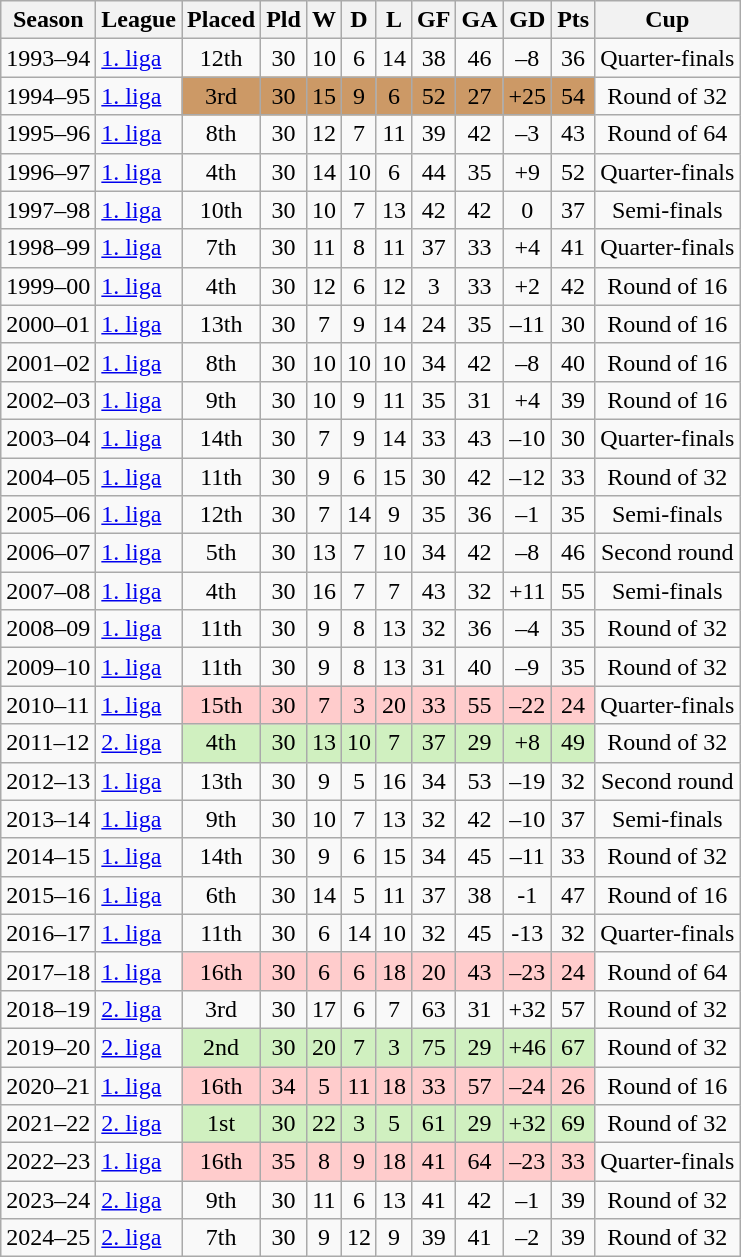<table class="wikitable sortable">
<tr>
<th>Season</th>
<th>League</th>
<th>Placed</th>
<th>Pld</th>
<th>W</th>
<th>D</th>
<th>L</th>
<th>GF</th>
<th>GA</th>
<th>GD</th>
<th>Pts</th>
<th>Cup</th>
</tr>
<tr>
<td>1993–94</td>
<td><a href='#'>1. liga</a></td>
<td style="text-align:center">12th</td>
<td style="text-align:center">30</td>
<td style="text-align:center">10</td>
<td style="text-align:center">6</td>
<td style="text-align:center">14</td>
<td style="text-align:center">38</td>
<td style="text-align:center">46</td>
<td style="text-align:center">–8</td>
<td style="text-align:center">36</td>
<td style="text-align:center">Quarter-finals</td>
</tr>
<tr>
<td>1994–95</td>
<td><a href='#'>1. liga</a></td>
<td style="background:#c96; text-align:center">3rd</td>
<td style="background:#c96; text-align:center">30</td>
<td style="background:#c96; text-align:center">15</td>
<td style="background:#c96; text-align:center">9</td>
<td style="background:#c96; text-align:center">6</td>
<td style="background:#c96; text-align:center">52</td>
<td style="background:#c96; text-align:center">27</td>
<td style="background:#c96; text-align:center">+25</td>
<td style="background:#c96; text-align:center">54</td>
<td style="text-align:center">Round of 32</td>
</tr>
<tr>
<td>1995–96</td>
<td><a href='#'>1. liga</a></td>
<td style="text-align:center">8th</td>
<td style="text-align:center">30</td>
<td style="text-align:center">12</td>
<td style="text-align:center">7</td>
<td style="text-align:center">11</td>
<td style="text-align:center">39</td>
<td style="text-align:center">42</td>
<td style="text-align:center">–3</td>
<td style="text-align:center">43</td>
<td style="text-align:center">Round of 64</td>
</tr>
<tr>
<td>1996–97</td>
<td><a href='#'>1. liga</a></td>
<td style="text-align:center">4th</td>
<td style="text-align:center">30</td>
<td style="text-align:center">14</td>
<td style="text-align:center">10</td>
<td style="text-align:center">6</td>
<td style="text-align:center">44</td>
<td style="text-align:center">35</td>
<td style="text-align:center">+9</td>
<td style="text-align:center">52</td>
<td style="text-align:center">Quarter-finals</td>
</tr>
<tr>
<td>1997–98</td>
<td><a href='#'>1. liga</a></td>
<td style="text-align:center">10th</td>
<td style="text-align:center">30</td>
<td style="text-align:center">10</td>
<td style="text-align:center">7</td>
<td style="text-align:center">13</td>
<td style="text-align:center">42</td>
<td style="text-align:center">42</td>
<td style="text-align:center">0</td>
<td style="text-align:center">37</td>
<td style="text-align:center">Semi-finals</td>
</tr>
<tr>
<td>1998–99</td>
<td><a href='#'>1. liga</a></td>
<td style="text-align:center">7th</td>
<td style="text-align:center">30</td>
<td style="text-align:center">11</td>
<td style="text-align:center">8</td>
<td style="text-align:center">11</td>
<td style="text-align:center">37</td>
<td style="text-align:center">33</td>
<td style="text-align:center">+4</td>
<td style="text-align:center">41</td>
<td style="text-align:center">Quarter-finals</td>
</tr>
<tr>
<td>1999–00</td>
<td><a href='#'>1. liga</a></td>
<td style="text-align:center">4th</td>
<td style="text-align:center">30</td>
<td style="text-align:center">12</td>
<td style="text-align:center">6</td>
<td style="text-align:center">12</td>
<td style="text-align:center">3</td>
<td style="text-align:center">33</td>
<td style="text-align:center">+2</td>
<td style="text-align:center">42</td>
<td style="text-align:center">Round of 16</td>
</tr>
<tr>
<td>2000–01</td>
<td><a href='#'>1. liga</a></td>
<td style="text-align:center">13th</td>
<td style="text-align:center">30</td>
<td style="text-align:center">7</td>
<td style="text-align:center">9</td>
<td style="text-align:center">14</td>
<td style="text-align:center">24</td>
<td style="text-align:center">35</td>
<td style="text-align:center">–11</td>
<td style="text-align:center">30</td>
<td style="text-align:center">Round of 16</td>
</tr>
<tr>
<td>2001–02</td>
<td><a href='#'>1. liga</a></td>
<td style="text-align:center">8th</td>
<td style="text-align:center">30</td>
<td style="text-align:center">10</td>
<td style="text-align:center">10</td>
<td style="text-align:center">10</td>
<td style="text-align:center">34</td>
<td style="text-align:center">42</td>
<td style="text-align:center">–8</td>
<td style="text-align:center">40</td>
<td style="text-align:center">Round of 16</td>
</tr>
<tr>
<td>2002–03</td>
<td><a href='#'>1. liga</a></td>
<td style="text-align:center">9th</td>
<td style="text-align:center">30</td>
<td style="text-align:center">10</td>
<td style="text-align:center">9</td>
<td style="text-align:center">11</td>
<td style="text-align:center">35</td>
<td style="text-align:center">31</td>
<td style="text-align:center">+4</td>
<td style="text-align:center">39</td>
<td style="text-align:center">Round of 16</td>
</tr>
<tr>
<td>2003–04</td>
<td><a href='#'>1. liga</a></td>
<td style="text-align:center">14th</td>
<td style="text-align:center">30</td>
<td style="text-align:center">7</td>
<td style="text-align:center">9</td>
<td style="text-align:center">14</td>
<td style="text-align:center">33</td>
<td style="text-align:center">43</td>
<td style="text-align:center">–10</td>
<td style="text-align:center">30</td>
<td style="text-align:center">Quarter-finals</td>
</tr>
<tr>
<td>2004–05</td>
<td><a href='#'>1. liga</a></td>
<td style="text-align:center">11th</td>
<td style="text-align:center">30</td>
<td style="text-align:center">9</td>
<td style="text-align:center">6</td>
<td style="text-align:center">15</td>
<td style="text-align:center">30</td>
<td style="text-align:center">42</td>
<td style="text-align:center">–12</td>
<td style="text-align:center">33</td>
<td style="text-align:center">Round of 32</td>
</tr>
<tr>
<td>2005–06</td>
<td><a href='#'>1. liga</a></td>
<td style="text-align:center">12th</td>
<td style="text-align:center">30</td>
<td style="text-align:center">7</td>
<td style="text-align:center">14</td>
<td style="text-align:center">9</td>
<td style="text-align:center">35</td>
<td style="text-align:center">36</td>
<td style="text-align:center">–1</td>
<td style="text-align:center">35</td>
<td style="text-align:center">Semi-finals</td>
</tr>
<tr>
<td>2006–07</td>
<td><a href='#'>1. liga</a></td>
<td style="text-align:center">5th</td>
<td style="text-align:center">30</td>
<td style="text-align:center">13</td>
<td style="text-align:center">7</td>
<td style="text-align:center">10</td>
<td style="text-align:center">34</td>
<td style="text-align:center">42</td>
<td style="text-align:center">–8</td>
<td style="text-align:center">46</td>
<td style="text-align:center">Second round</td>
</tr>
<tr>
<td>2007–08</td>
<td><a href='#'>1. liga</a></td>
<td style="text-align:center">4th</td>
<td style="text-align:center">30</td>
<td style="text-align:center">16</td>
<td style="text-align:center">7</td>
<td style="text-align:center">7</td>
<td style="text-align:center">43</td>
<td style="text-align:center">32</td>
<td style="text-align:center">+11</td>
<td style="text-align:center">55</td>
<td style="text-align:center">Semi-finals</td>
</tr>
<tr>
<td>2008–09</td>
<td><a href='#'>1. liga</a></td>
<td style="text-align:center">11th</td>
<td style="text-align:center">30</td>
<td style="text-align:center">9</td>
<td style="text-align:center">8</td>
<td style="text-align:center">13</td>
<td style="text-align:center">32</td>
<td style="text-align:center">36</td>
<td style="text-align:center">–4</td>
<td style="text-align:center">35</td>
<td style="text-align:center">Round of 32</td>
</tr>
<tr>
<td>2009–10</td>
<td><a href='#'>1. liga</a></td>
<td style="text-align:center">11th</td>
<td style="text-align:center">30</td>
<td style="text-align:center">9</td>
<td style="text-align:center">8</td>
<td style="text-align:center">13</td>
<td style="text-align:center">31</td>
<td style="text-align:center">40</td>
<td style="text-align:center">–9</td>
<td style="text-align:center">35</td>
<td style="text-align:center">Round of 32</td>
</tr>
<tr>
<td>2010–11</td>
<td><a href='#'>1. liga</a></td>
<td style="background: #FFCCCC; text-align:center">15th</td>
<td style="background: #FFCCCC; text-align:center">30</td>
<td style="background: #FFCCCC; text-align:center">7</td>
<td style="background: #FFCCCC; text-align:center">3</td>
<td style="background: #FFCCCC; text-align:center">20</td>
<td style="background: #FFCCCC; text-align:center">33</td>
<td style="background: #FFCCCC; text-align:center">55</td>
<td style="background: #FFCCCC; text-align:center">–22</td>
<td style="background: #FFCCCC; text-align:center">24</td>
<td style="text-align:center">Quarter-finals</td>
</tr>
<tr>
<td>2011–12</td>
<td><a href='#'>2. liga</a></td>
<td style="background: #D0F0C0; text-align:center">4th</td>
<td style="background: #D0F0C0; text-align:center">30</td>
<td style="background: #D0F0C0; text-align:center">13</td>
<td style="background: #D0F0C0; text-align:center">10</td>
<td style="background: #D0F0C0; text-align:center">7</td>
<td style="background: #D0F0C0; text-align:center">37</td>
<td style="background: #D0F0C0; text-align:center">29</td>
<td style="background: #D0F0C0; text-align:center">+8</td>
<td style="background: #D0F0C0; text-align:center">49</td>
<td style="text-align:center">Round of 32</td>
</tr>
<tr>
<td>2012–13</td>
<td><a href='#'>1. liga</a></td>
<td style="text-align:center">13th</td>
<td style="text-align:center">30</td>
<td style="text-align:center">9</td>
<td style="text-align:center">5</td>
<td style="text-align:center">16</td>
<td style="text-align:center">34</td>
<td style="text-align:center">53</td>
<td style="text-align:center">–19</td>
<td style="text-align:center">32</td>
<td style="text-align:center">Second round</td>
</tr>
<tr>
<td>2013–14</td>
<td><a href='#'>1. liga</a></td>
<td style="text-align:center">9th</td>
<td style="text-align:center">30</td>
<td style="text-align:center">10</td>
<td style="text-align:center">7</td>
<td style="text-align:center">13</td>
<td style="text-align:center">32</td>
<td style="text-align:center">42</td>
<td style="text-align:center">–10</td>
<td style="text-align:center">37</td>
<td style="text-align:center">Semi-finals</td>
</tr>
<tr>
<td>2014–15</td>
<td><a href='#'>1. liga</a></td>
<td style="text-align:center">14th</td>
<td style="text-align:center">30</td>
<td style="text-align:center">9</td>
<td style="text-align:center">6</td>
<td style="text-align:center">15</td>
<td style="text-align:center">34</td>
<td style="text-align:center">45</td>
<td style="text-align:center">–11</td>
<td style="text-align:center">33</td>
<td style="text-align:center">Round of 32</td>
</tr>
<tr>
<td>2015–16</td>
<td><a href='#'>1. liga</a></td>
<td style="text-align:center">6th</td>
<td style="text-align:center">30</td>
<td style="text-align:center">14</td>
<td style="text-align:center">5</td>
<td style="text-align:center">11</td>
<td style="text-align:center">37</td>
<td style="text-align:center">38</td>
<td style="text-align:center">-1</td>
<td style="text-align:center">47</td>
<td style="text-align:center">Round of 16</td>
</tr>
<tr>
<td>2016–17</td>
<td><a href='#'>1. liga</a></td>
<td style="text-align:center">11th</td>
<td style="text-align:center">30</td>
<td style="text-align:center">6</td>
<td style="text-align:center">14</td>
<td style="text-align:center">10</td>
<td style="text-align:center">32</td>
<td style="text-align:center">45</td>
<td style="text-align:center">-13</td>
<td style="text-align:center">32</td>
<td style="text-align:center">Quarter-finals</td>
</tr>
<tr>
<td>2017–18</td>
<td><a href='#'>1. liga</a></td>
<td style="background: #FFCCCC; text-align:center">16th</td>
<td style="background: #FFCCCC; text-align:center">30</td>
<td style="background: #FFCCCC; text-align:center">6</td>
<td style="background: #FFCCCC; text-align:center">6</td>
<td style="background: #FFCCCC; text-align:center">18</td>
<td style="background: #FFCCCC; text-align:center">20</td>
<td style="background: #FFCCCC; text-align:center">43</td>
<td style="background: #FFCCCC; text-align:center">–23</td>
<td style="background: #FFCCCC; text-align:center">24</td>
<td style="text-align:center">Round of 64</td>
</tr>
<tr>
<td>2018–19</td>
<td><a href='#'>2. liga</a></td>
<td style="text-align:center">3rd</td>
<td style="text-align:center">30</td>
<td style="text-align:center">17</td>
<td style="text-align:center">6</td>
<td style="text-align:center">7</td>
<td style="text-align:center">63</td>
<td style="text-align:center">31</td>
<td style="text-align:center">+32</td>
<td style="text-align:center">57</td>
<td style="text-align:center">Round of 32</td>
</tr>
<tr>
<td>2019–20</td>
<td><a href='#'>2. liga</a></td>
<td style="background: #D0F0C0; text-align:center">2nd</td>
<td style="background: #D0F0C0; text-align:center">30</td>
<td style="background: #D0F0C0; text-align:center">20</td>
<td style="background: #D0F0C0; text-align:center">7</td>
<td style="background: #D0F0C0; text-align:center">3</td>
<td style="background: #D0F0C0; text-align:center">75</td>
<td style="background: #D0F0C0; text-align:center">29</td>
<td style="background: #D0F0C0; text-align:center">+46</td>
<td style="background: #D0F0C0; text-align:center">67</td>
<td style="text-align:center">Round of 32</td>
</tr>
<tr>
<td>2020–21</td>
<td><a href='#'>1. liga</a></td>
<td style="background: #FFCCCC; text-align:center">16th</td>
<td style="background: #FFCCCC; text-align:center">34</td>
<td style="background: #FFCCCC; text-align:center">5</td>
<td style="background: #FFCCCC; text-align:center">11</td>
<td style="background: #FFCCCC; text-align:center">18</td>
<td style="background: #FFCCCC; text-align:center">33</td>
<td style="background: #FFCCCC; text-align:center">57</td>
<td style="background: #FFCCCC; text-align:center">–24</td>
<td style="background: #FFCCCC; text-align:center">26</td>
<td style="text-align:center">Round of 16</td>
</tr>
<tr>
<td>2021–22</td>
<td><a href='#'>2. liga</a></td>
<td style="background: #D0F0C0; text-align:center">1st</td>
<td style="background: #D0F0C0; text-align:center">30</td>
<td style="background: #D0F0C0; text-align:center">22</td>
<td style="background: #D0F0C0; text-align:center">3</td>
<td style="background: #D0F0C0; text-align:center">5</td>
<td style="background: #D0F0C0; text-align:center">61</td>
<td style="background: #D0F0C0; text-align:center">29</td>
<td style="background: #D0F0C0; text-align:center">+32</td>
<td style="background: #D0F0C0; text-align:center">69</td>
<td style="text-align:center">Round of 32</td>
</tr>
<tr>
<td>2022–23</td>
<td><a href='#'>1. liga</a></td>
<td style="background: #FFCCCC; text-align:center">16th</td>
<td style="background: #FFCCCC; text-align:center">35</td>
<td style="background: #FFCCCC; text-align:center">8</td>
<td style="background: #FFCCCC; text-align:center">9</td>
<td style="background: #FFCCCC; text-align:center">18</td>
<td style="background: #FFCCCC; text-align:center">41</td>
<td style="background: #FFCCCC; text-align:center">64</td>
<td style="background: #FFCCCC; text-align:center">–23</td>
<td style="background: #FFCCCC; text-align:center">33</td>
<td style="text-align:center">Quarter-finals</td>
</tr>
<tr>
<td>2023–24</td>
<td><a href='#'>2. liga</a></td>
<td style="text-align:center">9th</td>
<td style="text-align:center">30</td>
<td style="text-align:center">11</td>
<td style="text-align:center">6</td>
<td style="text-align:center">13</td>
<td style="text-align:center">41</td>
<td style="text-align:center">42</td>
<td style="text-align:center">–1</td>
<td style="text-align:center">39</td>
<td style="text-align:center">Round of 32</td>
</tr>
<tr>
<td>2024–25</td>
<td><a href='#'>2. liga</a></td>
<td style="text-align:center">7th</td>
<td style="text-align:center">30</td>
<td style="text-align:center">9</td>
<td style="text-align:center">12</td>
<td style="text-align:center">9</td>
<td style="text-align:center">39</td>
<td style="text-align:center">41</td>
<td style="text-align:center">–2</td>
<td style="text-align:center">39</td>
<td style="text-align:center">Round of 32</td>
</tr>
</table>
